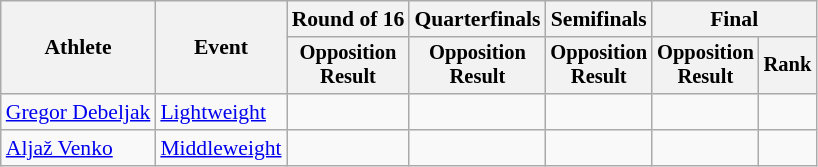<table class="wikitable" style="font-size:90%">
<tr>
<th rowspan=2>Athlete</th>
<th rowspan=2>Event</th>
<th>Round of 16</th>
<th>Quarterfinals</th>
<th>Semifinals</th>
<th colspan=2>Final</th>
</tr>
<tr style="font-size:95%">
<th>Opposition<br>Result</th>
<th>Opposition<br>Result</th>
<th>Opposition<br>Result</th>
<th>Opposition<br>Result</th>
<th>Rank</th>
</tr>
<tr align=center>
<td align=left><a href='#'>Gregor Debeljak</a></td>
<td align=left><a href='#'>Lightweight</a></td>
<td></td>
<td></td>
<td></td>
<td></td>
<td></td>
</tr>
<tr align=center>
<td align=left><a href='#'>Aljaž Venko</a></td>
<td align=left><a href='#'>Middleweight</a></td>
<td></td>
<td></td>
<td></td>
<td></td>
<td></td>
</tr>
</table>
